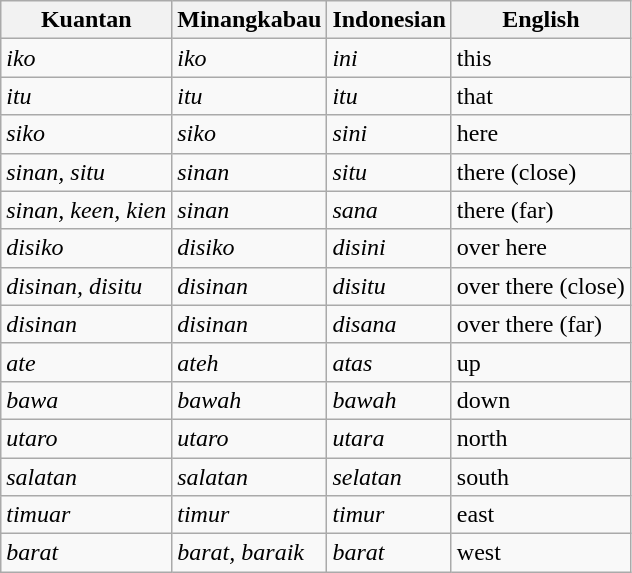<table class="wikitable">
<tr>
<th>Kuantan</th>
<th>Minangkabau</th>
<th>Indonesian</th>
<th>English</th>
</tr>
<tr>
<td><em>iko</em></td>
<td><em>iko</em></td>
<td><em>ini</em></td>
<td>this</td>
</tr>
<tr>
<td><em>itu</em></td>
<td><em>itu</em></td>
<td><em>itu</em></td>
<td>that</td>
</tr>
<tr>
<td><em>siko</em></td>
<td><em>siko</em></td>
<td><em>sini</em></td>
<td>here</td>
</tr>
<tr>
<td><em>sinan, situ</em></td>
<td><em>sinan</em></td>
<td><em>situ</em></td>
<td>there (close)</td>
</tr>
<tr>
<td><em>sinan, keen, kien</em></td>
<td><em>sinan</em></td>
<td><em>sana</em></td>
<td>there (far)</td>
</tr>
<tr>
<td><em>disiko</em></td>
<td><em>disiko</em></td>
<td><em>disini</em></td>
<td>over here</td>
</tr>
<tr>
<td><em>disinan, disitu</em></td>
<td><em>disinan</em></td>
<td><em>disitu</em></td>
<td>over there (close)</td>
</tr>
<tr>
<td><em>disinan</em></td>
<td><em>disinan</em></td>
<td><em>disana</em></td>
<td>over there (far)</td>
</tr>
<tr>
<td><em>ate</em></td>
<td><em>ateh</em></td>
<td><em>atas</em></td>
<td>up</td>
</tr>
<tr>
<td><em>bawa</em></td>
<td><em>bawah</em></td>
<td><em>bawah</em></td>
<td>down</td>
</tr>
<tr>
<td><em>utaro</em></td>
<td><em>utaro</em></td>
<td><em>utara</em></td>
<td>north</td>
</tr>
<tr>
<td><em>salatan</em></td>
<td><em>salatan</em></td>
<td><em>selatan</em></td>
<td>south</td>
</tr>
<tr>
<td><em>timuar</em></td>
<td><em>timur</em></td>
<td><em>timur</em></td>
<td>east</td>
</tr>
<tr>
<td><em>barat</em></td>
<td><em>barat, baraik</em></td>
<td><em>barat</em></td>
<td>west</td>
</tr>
</table>
